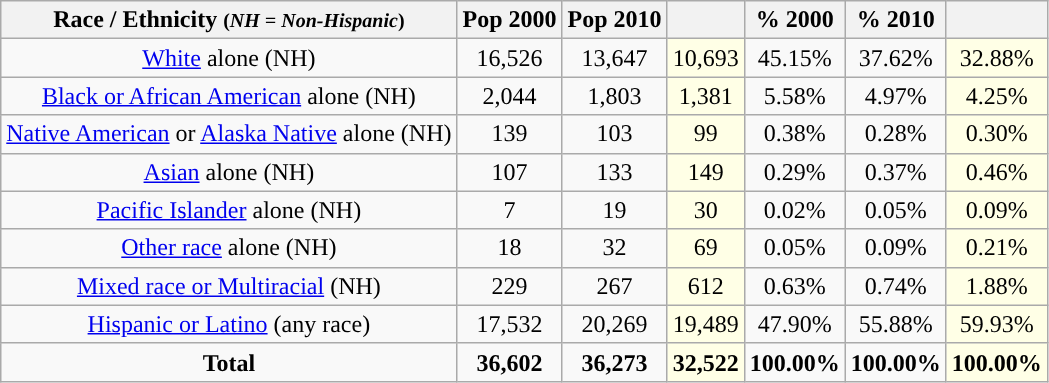<table class="wikitable" style="text-align:center;">
<tr>
<th>Race / Ethnicity <small>(<em>NH = Non-Hispanic</em>)</small></th>
<th>Pop 2000</th>
<th>Pop 2010</th>
<th></th>
<th>% 2000</th>
<th>% 2010</th>
<th></th>
</tr>
<tr>
<td><a href='#'>White</a> alone (NH)</td>
<td>16,526</td>
<td>13,647</td>
<td style='background: #ffffe6;'>10,693</td>
<td>45.15%</td>
<td>37.62%</td>
<td style='background: #ffffe6;'>32.88%</td>
</tr>
<tr>
<td><a href='#'>Black or African American</a> alone (NH)</td>
<td>2,044</td>
<td>1,803</td>
<td style='background: #ffffe6;'>1,381</td>
<td>5.58%</td>
<td>4.97%</td>
<td style='background: #ffffe6;'>4.25%</td>
</tr>
<tr>
<td><a href='#'>Native American</a> or <a href='#'>Alaska Native</a> alone (NH)</td>
<td>139</td>
<td>103</td>
<td style='background: #ffffe6;'>99</td>
<td>0.38%</td>
<td>0.28%</td>
<td style='background: #ffffe6;'>0.30%</td>
</tr>
<tr>
<td><a href='#'>Asian</a> alone (NH)</td>
<td>107</td>
<td>133</td>
<td style='background: #ffffe6;'>149</td>
<td>0.29%</td>
<td>0.37%</td>
<td style='background: #ffffe6;'>0.46%</td>
</tr>
<tr>
<td><a href='#'>Pacific Islander</a> alone (NH)</td>
<td>7</td>
<td>19</td>
<td style='background: #ffffe6;'>30</td>
<td>0.02%</td>
<td>0.05%</td>
<td style='background: #ffffe6;'>0.09%</td>
</tr>
<tr>
<td><a href='#'>Other race</a> alone (NH)</td>
<td>18</td>
<td>32</td>
<td style='background: #ffffe6;'>69</td>
<td>0.05%</td>
<td>0.09%</td>
<td style='background: #ffffe6;'>0.21%</td>
</tr>
<tr>
<td><a href='#'>Mixed race or Multiracial</a> (NH)</td>
<td>229</td>
<td>267</td>
<td style='background: #ffffe6;'>612</td>
<td>0.63%</td>
<td>0.74%</td>
<td style='background: #ffffe6;'>1.88%</td>
</tr>
<tr>
<td><a href='#'>Hispanic or Latino</a> (any race)</td>
<td>17,532</td>
<td>20,269</td>
<td style='background: #ffffe6;'>19,489</td>
<td>47.90%</td>
<td>55.88%</td>
<td style='background: #ffffe6;'>59.93%</td>
</tr>
<tr>
<td><strong>Total</strong></td>
<td><strong>36,602</strong></td>
<td><strong>36,273</strong></td>
<td style='background: #ffffe6;'><strong>32,522</strong></td>
<td><strong>100.00%</strong></td>
<td><strong>100.00%</strong></td>
<td style='background: #ffffe6;'><strong>100.00%</strong></td>
</tr>
</table>
